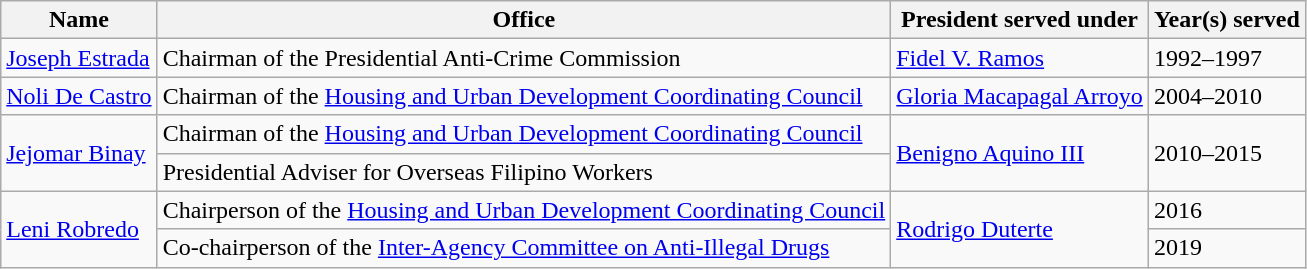<table class="wikitable sortable">
<tr>
<th>Name</th>
<th>Office</th>
<th>President served under</th>
<th>Year(s) served</th>
</tr>
<tr>
<td><a href='#'>Joseph Estrada</a></td>
<td>Chairman of the Presidential Anti-Crime Commission</td>
<td><a href='#'>Fidel V. Ramos</a></td>
<td>1992–1997</td>
</tr>
<tr>
<td><a href='#'>Noli De Castro</a></td>
<td>Chairman of the <a href='#'>Housing and Urban Development Coordinating Council</a></td>
<td><a href='#'>Gloria Macapagal Arroyo</a></td>
<td>2004–2010</td>
</tr>
<tr>
<td rowspan="2"><a href='#'>Jejomar Binay</a></td>
<td>Chairman of the <a href='#'>Housing and Urban Development Coordinating Council</a></td>
<td rowspan="2"><a href='#'>Benigno Aquino III</a></td>
<td rowspan="2">2010–2015</td>
</tr>
<tr>
<td>Presidential Adviser for Overseas Filipino Workers</td>
</tr>
<tr>
<td rowspan="2"><a href='#'>Leni Robredo</a></td>
<td>Chairperson of the <a href='#'>Housing and Urban Development Coordinating Council</a></td>
<td rowspan="2"><a href='#'>Rodrigo Duterte</a></td>
<td>2016</td>
</tr>
<tr>
<td>Co-chairperson of the <a href='#'>Inter-Agency Committee on Anti-Illegal Drugs</a></td>
<td>2019</td>
</tr>
</table>
